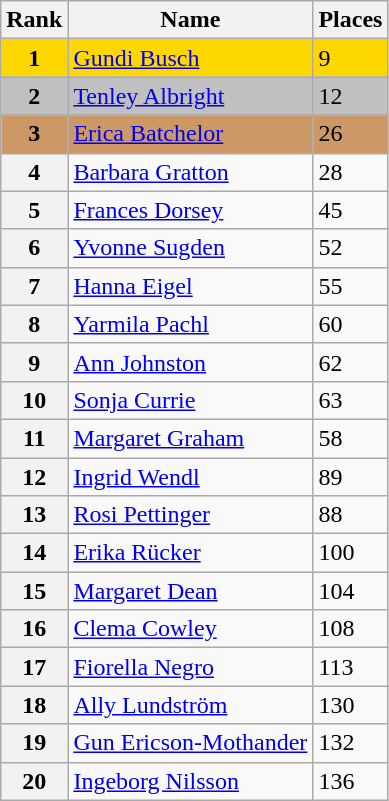<table class="wikitable">
<tr>
<th>Rank</th>
<th>Name</th>
<th>Places</th>
</tr>
<tr bgcolor=gold>
<td align=center><strong>1</strong></td>
<td> <a href='#'>Gundi Busch</a></td>
<td>9</td>
</tr>
<tr bgcolor=silver>
<td align=center><strong>2</strong></td>
<td> <a href='#'>Tenley Albright</a></td>
<td>12</td>
</tr>
<tr bgcolor=cc9966>
<td align=center><strong>3</strong></td>
<td> <a href='#'>Erica Batchelor</a></td>
<td>26</td>
</tr>
<tr>
<th>4</th>
<td> <a href='#'>Barbara Gratton</a></td>
<td>28</td>
</tr>
<tr>
<th>5</th>
<td> <a href='#'>Frances Dorsey</a></td>
<td>45</td>
</tr>
<tr>
<th>6</th>
<td> <a href='#'>Yvonne Sugden</a></td>
<td>52</td>
</tr>
<tr>
<th>7</th>
<td> <a href='#'>Hanna Eigel</a></td>
<td>55</td>
</tr>
<tr>
<th>8</th>
<td> <a href='#'>Yarmila Pachl</a></td>
<td>60</td>
</tr>
<tr>
<th>9</th>
<td> <a href='#'>Ann Johnston</a></td>
<td>62</td>
</tr>
<tr>
<th>10</th>
<td> <a href='#'>Sonja Currie</a></td>
<td>63</td>
</tr>
<tr>
<th>11</th>
<td> <a href='#'>Margaret Graham</a></td>
<td>58</td>
</tr>
<tr>
<th>12</th>
<td> <a href='#'>Ingrid Wendl</a></td>
<td>89</td>
</tr>
<tr>
<th>13</th>
<td> <a href='#'>Rosi Pettinger</a></td>
<td>88</td>
</tr>
<tr>
<th>14</th>
<td> <a href='#'>Erika Rücker</a></td>
<td>100</td>
</tr>
<tr>
<th>15</th>
<td> <a href='#'>Margaret Dean</a></td>
<td>104</td>
</tr>
<tr>
<th>16</th>
<td> <a href='#'>Clema Cowley</a></td>
<td>108</td>
</tr>
<tr>
<th>17</th>
<td> <a href='#'>Fiorella Negro</a></td>
<td>113</td>
</tr>
<tr>
<th>18</th>
<td> <a href='#'>Ally Lundström</a></td>
<td>130</td>
</tr>
<tr>
<th>19</th>
<td> <a href='#'>Gun Ericson-Mothander</a></td>
<td>132</td>
</tr>
<tr>
<th>20</th>
<td> <a href='#'>Ingeborg Nilsson</a></td>
<td>136</td>
</tr>
</table>
